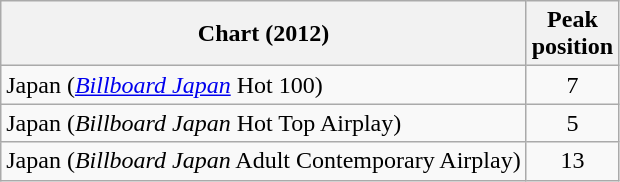<table class="wikitable sortable" border="1">
<tr>
<th>Chart (2012)</th>
<th>Peak<br>position</th>
</tr>
<tr>
<td>Japan (<em><a href='#'>Billboard Japan</a></em> Hot 100)</td>
<td style="text-align:center;">7</td>
</tr>
<tr>
<td>Japan (<em>Billboard Japan</em> Hot Top Airplay)</td>
<td style="text-align:center;">5</td>
</tr>
<tr>
<td>Japan (<em>Billboard Japan</em> Adult Contemporary Airplay)</td>
<td style="text-align:center;">13</td>
</tr>
</table>
